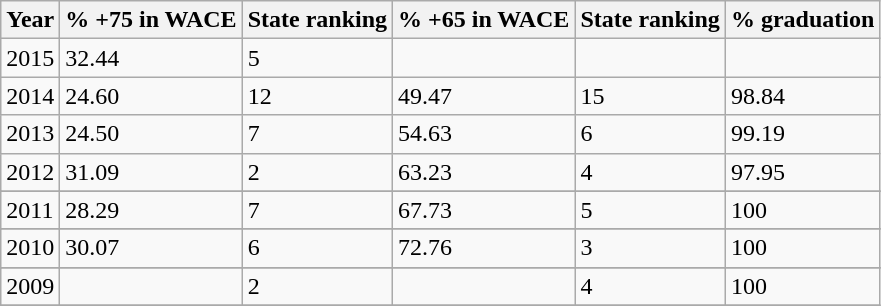<table class="wikitable sortable">
<tr>
<th>Year</th>
<th>% +75 in WACE</th>
<th>State ranking</th>
<th>% +65 in WACE</th>
<th>State ranking</th>
<th>% graduation</th>
</tr>
<tr>
<td>2015</td>
<td>32.44</td>
<td>5</td>
<td></td>
<td></td>
<td></td>
</tr>
<tr>
<td>2014</td>
<td>24.60</td>
<td>12</td>
<td>49.47</td>
<td>15</td>
<td>98.84</td>
</tr>
<tr>
<td>2013</td>
<td>24.50</td>
<td>7</td>
<td>54.63</td>
<td>6</td>
<td>99.19</td>
</tr>
<tr>
<td>2012</td>
<td>31.09</td>
<td>2</td>
<td>63.23</td>
<td>4</td>
<td>97.95</td>
</tr>
<tr>
</tr>
<tr>
<td>2011</td>
<td>28.29</td>
<td>7</td>
<td>67.73</td>
<td>5</td>
<td>100</td>
</tr>
<tr>
</tr>
<tr>
<td>2010</td>
<td>30.07</td>
<td>6</td>
<td>72.76</td>
<td>3</td>
<td>100</td>
</tr>
<tr>
</tr>
<tr>
<td>2009</td>
<td></td>
<td>2</td>
<td></td>
<td>4</td>
<td>100</td>
</tr>
<tr>
</tr>
</table>
